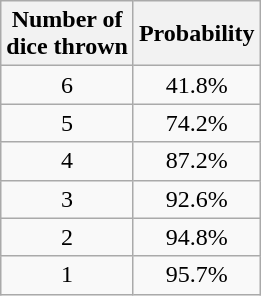<table class="wikitable" style="text-align:center">
<tr>
<th>Number of<br>dice thrown</th>
<th>Probability</th>
</tr>
<tr>
<td>6</td>
<td>41.8%</td>
</tr>
<tr>
<td>5</td>
<td>74.2%</td>
</tr>
<tr>
<td>4</td>
<td>87.2%</td>
</tr>
<tr>
<td>3</td>
<td>92.6%</td>
</tr>
<tr>
<td>2</td>
<td>94.8%</td>
</tr>
<tr>
<td>1</td>
<td>95.7%</td>
</tr>
</table>
